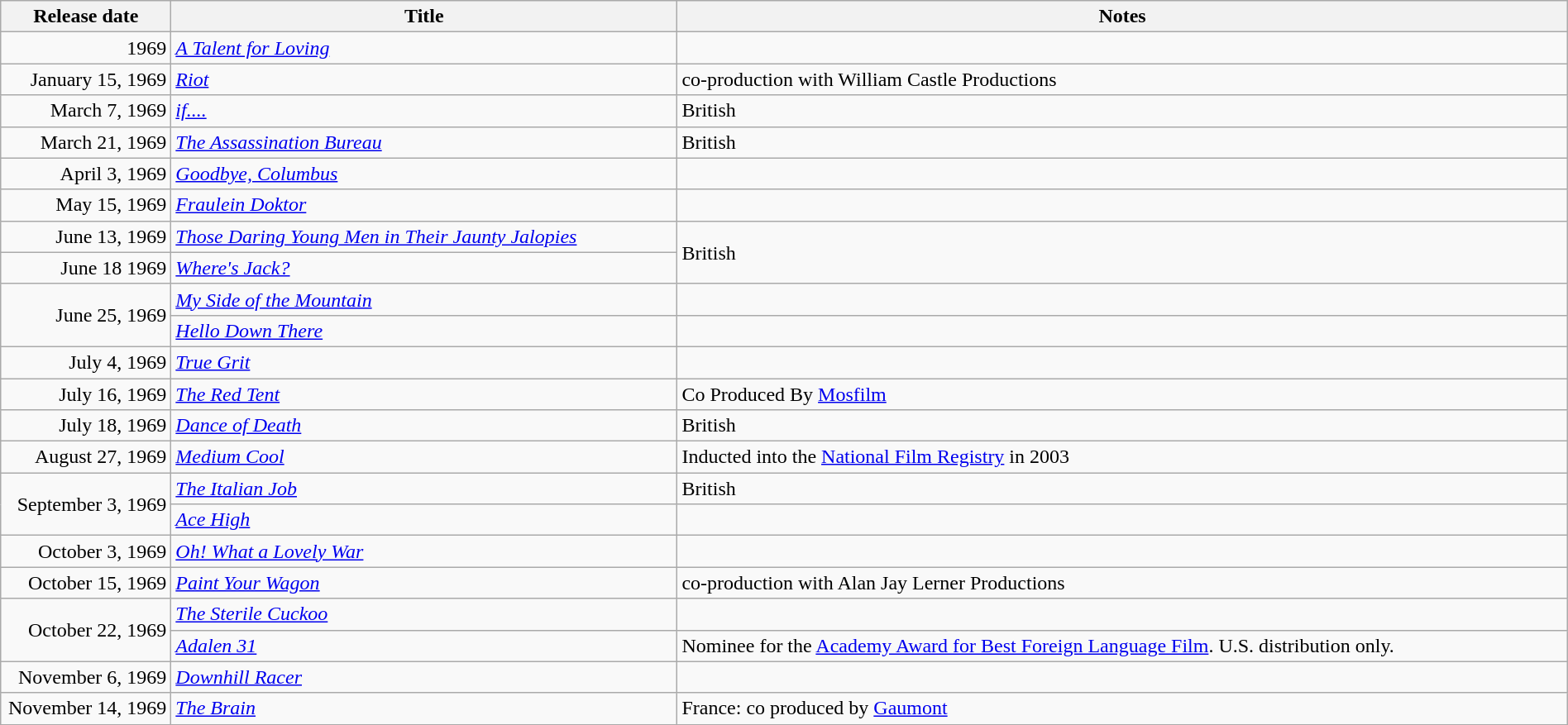<table class="wikitable sortable" style="width:100%;">
<tr>
<th scope="col" style="width:130px;">Release date</th>
<th>Title</th>
<th>Notes</th>
</tr>
<tr>
<td style="text-align:right;">1969</td>
<td><em><a href='#'>A Talent for Loving</a></em></td>
<td></td>
</tr>
<tr>
<td style="text-align:right;">January 15, 1969</td>
<td><em><a href='#'>Riot</a></em></td>
<td>co-production with William Castle Productions</td>
</tr>
<tr>
<td style="text-align:right;">March 7, 1969</td>
<td><em><a href='#'>if....</a></em></td>
<td>British</td>
</tr>
<tr>
<td style="text-align:right;">March 21, 1969</td>
<td><em><a href='#'>The Assassination Bureau</a></em></td>
<td>British</td>
</tr>
<tr>
<td style="text-align:right;">April 3, 1969</td>
<td><em><a href='#'>Goodbye, Columbus</a></em></td>
<td></td>
</tr>
<tr>
<td style="text-align:right;">May 15, 1969</td>
<td><em><a href='#'>Fraulein Doktor</a></em></td>
<td></td>
</tr>
<tr>
<td style="text-align:right;">June 13, 1969</td>
<td><em><a href='#'>Those Daring Young Men in Their Jaunty Jalopies</a></em></td>
<td rowspan="2">British</td>
</tr>
<tr>
<td style="text-align:right;">June 18 1969</td>
<td><em><a href='#'>Where's Jack?</a></em></td>
</tr>
<tr>
<td style="text-align:right;" rowspan="2">June 25, 1969</td>
<td><em><a href='#'>My Side of the Mountain</a></em></td>
<td></td>
</tr>
<tr>
<td><em><a href='#'>Hello Down There</a></em></td>
<td></td>
</tr>
<tr>
<td style="text-align:right;">July 4, 1969</td>
<td><em><a href='#'>True Grit</a></em></td>
<td></td>
</tr>
<tr>
<td style="text-align:right;">July 16, 1969</td>
<td><em><a href='#'>The Red Tent</a></em></td>
<td>Co Produced By <a href='#'>Mosfilm</a></td>
</tr>
<tr>
<td style="text-align:right;">July 18, 1969</td>
<td><em><a href='#'>Dance of Death</a></em></td>
<td>British</td>
</tr>
<tr>
<td style="text-align:right;">August 27, 1969</td>
<td><em><a href='#'>Medium Cool</a></em></td>
<td>Inducted into the <a href='#'>National Film Registry</a> in 2003</td>
</tr>
<tr>
<td style="text-align:right;" rowspan="2">September 3, 1969</td>
<td><em><a href='#'>The Italian Job</a></em></td>
<td>British</td>
</tr>
<tr>
<td><em><a href='#'>Ace High</a></em></td>
<td></td>
</tr>
<tr>
<td style="text-align:right;">October 3, 1969</td>
<td><em><a href='#'>Oh! What a Lovely War</a></em></td>
<td></td>
</tr>
<tr>
<td style="text-align:right;">October 15, 1969</td>
<td><em><a href='#'>Paint Your Wagon</a></em></td>
<td>co-production with Alan Jay Lerner Productions</td>
</tr>
<tr>
<td style="text-align:right;" rowspan="2">October 22, 1969</td>
<td><em><a href='#'>The Sterile Cuckoo</a></em></td>
<td></td>
</tr>
<tr>
<td><em><a href='#'>Adalen 31</a></em></td>
<td>Nominee for the <a href='#'>Academy Award for Best Foreign Language Film</a>. U.S. distribution only.</td>
</tr>
<tr>
<td style="text-align:right;">November 6, 1969</td>
<td><em><a href='#'>Downhill Racer</a></em></td>
<td></td>
</tr>
<tr>
<td style="text-align:right;">November 14, 1969</td>
<td><em><a href='#'>The Brain</a></em></td>
<td>France: co produced by <a href='#'>Gaumont</a></td>
</tr>
</table>
